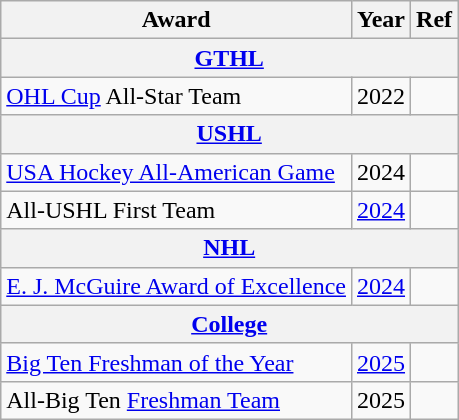<table class="wikitable">
<tr>
<th>Award</th>
<th>Year</th>
<th>Ref</th>
</tr>
<tr>
<th colspan="3"><a href='#'>GTHL</a></th>
</tr>
<tr>
<td><a href='#'>OHL Cup</a> All-Star Team</td>
<td>2022</td>
<td></td>
</tr>
<tr>
<th colspan="3"><a href='#'>USHL</a></th>
</tr>
<tr>
<td><a href='#'>USA Hockey All-American Game</a></td>
<td>2024</td>
<td></td>
</tr>
<tr>
<td>All-USHL First Team</td>
<td><a href='#'>2024</a></td>
<td></td>
</tr>
<tr>
<th colspan="3"><a href='#'>NHL</a></th>
</tr>
<tr>
<td><a href='#'>E. J. McGuire Award of Excellence</a></td>
<td><a href='#'>2024</a></td>
<td></td>
</tr>
<tr>
<th colspan="3"><a href='#'>College</a></th>
</tr>
<tr>
<td><a href='#'>Big Ten Freshman of the Year</a></td>
<td><a href='#'>2025</a></td>
<td></td>
</tr>
<tr>
<td>All-Big Ten <a href='#'>Freshman Team</a></td>
<td>2025</td>
<td></td>
</tr>
</table>
